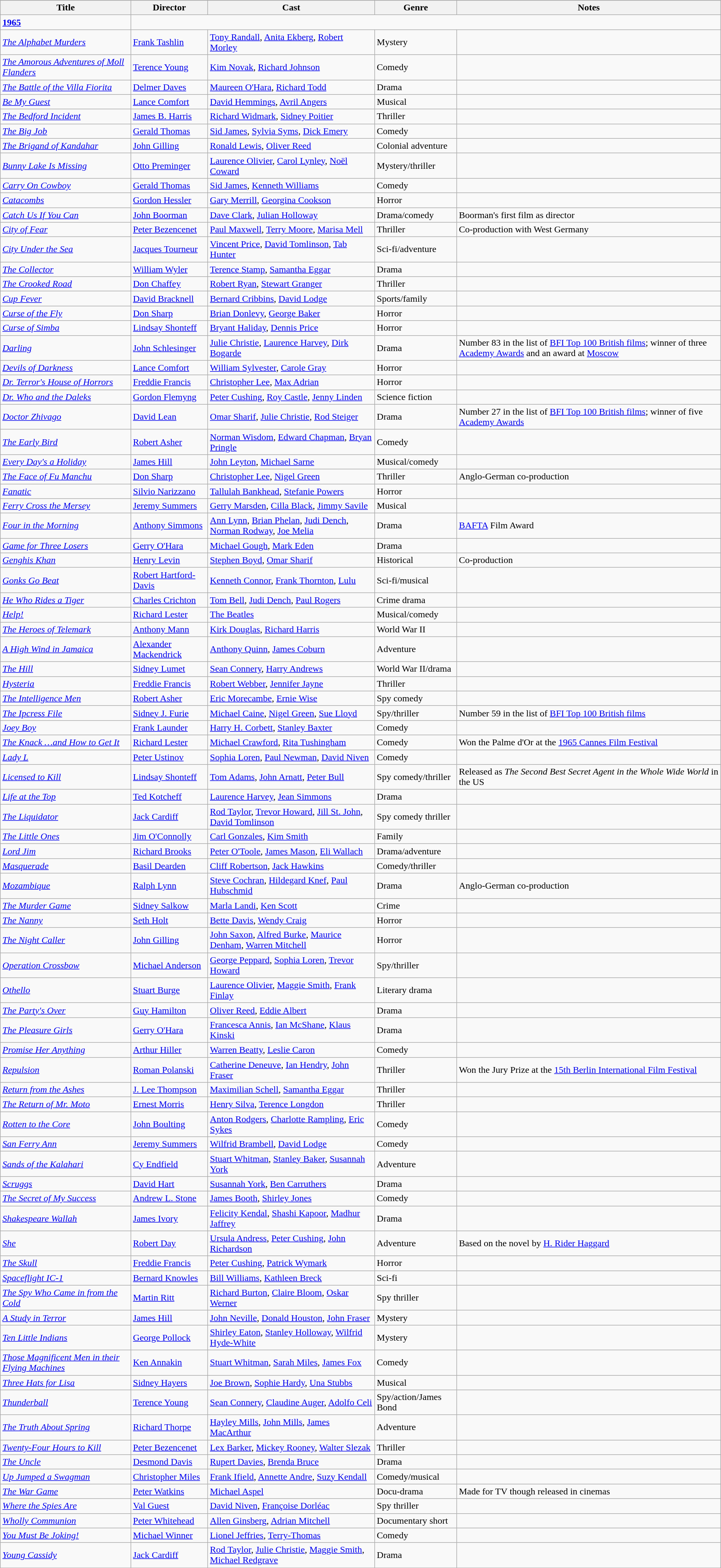<table class="wikitable">
<tr>
</tr>
<tr>
<th>Title</th>
<th>Director</th>
<th>Cast</th>
<th>Genre</th>
<th>Notes</th>
</tr>
<tr>
<td><strong><a href='#'>1965</a></strong></td>
</tr>
<tr>
<td><em><a href='#'>The Alphabet Murders</a></em></td>
<td><a href='#'>Frank Tashlin</a></td>
<td><a href='#'>Tony Randall</a>, <a href='#'>Anita Ekberg</a>, <a href='#'>Robert Morley</a></td>
<td>Mystery</td>
<td></td>
</tr>
<tr>
<td><em><a href='#'>The Amorous Adventures of Moll Flanders</a></em></td>
<td><a href='#'>Terence Young</a></td>
<td><a href='#'>Kim Novak</a>, <a href='#'>Richard Johnson</a></td>
<td>Comedy</td>
<td></td>
</tr>
<tr>
<td><em><a href='#'>The Battle of the Villa Fiorita</a></em></td>
<td><a href='#'>Delmer Daves</a></td>
<td><a href='#'>Maureen O'Hara</a>, <a href='#'>Richard Todd</a></td>
<td>Drama</td>
<td></td>
</tr>
<tr>
<td><em><a href='#'>Be My Guest</a></em></td>
<td><a href='#'>Lance Comfort</a></td>
<td><a href='#'>David Hemmings</a>, <a href='#'>Avril Angers</a></td>
<td>Musical</td>
<td></td>
</tr>
<tr>
<td><em><a href='#'>The Bedford Incident</a></em></td>
<td><a href='#'>James B. Harris</a></td>
<td><a href='#'>Richard Widmark</a>, <a href='#'>Sidney Poitier</a></td>
<td>Thriller</td>
<td></td>
</tr>
<tr>
<td><em><a href='#'>The Big Job</a></em></td>
<td><a href='#'>Gerald Thomas</a></td>
<td><a href='#'>Sid James</a>, <a href='#'>Sylvia Syms</a>, <a href='#'>Dick Emery</a></td>
<td>Comedy</td>
<td></td>
</tr>
<tr>
<td><em><a href='#'>The Brigand of Kandahar</a></em></td>
<td><a href='#'>John Gilling</a></td>
<td><a href='#'>Ronald Lewis</a>, <a href='#'>Oliver Reed</a></td>
<td>Colonial adventure</td>
<td></td>
</tr>
<tr>
<td><em><a href='#'>Bunny Lake Is Missing</a></em></td>
<td><a href='#'>Otto Preminger</a></td>
<td><a href='#'>Laurence Olivier</a>, <a href='#'>Carol Lynley</a>, <a href='#'>Noël Coward</a></td>
<td>Mystery/thriller</td>
<td></td>
</tr>
<tr>
<td><em><a href='#'>Carry On Cowboy</a></em></td>
<td><a href='#'>Gerald Thomas</a></td>
<td><a href='#'>Sid James</a>, <a href='#'>Kenneth Williams</a></td>
<td>Comedy</td>
<td></td>
</tr>
<tr>
<td><em><a href='#'>Catacombs</a></em></td>
<td><a href='#'>Gordon Hessler</a></td>
<td><a href='#'>Gary Merrill</a>, <a href='#'>Georgina Cookson</a></td>
<td>Horror</td>
<td></td>
</tr>
<tr>
<td><em><a href='#'>Catch Us If You Can</a></em></td>
<td><a href='#'>John Boorman</a></td>
<td><a href='#'>Dave Clark</a>, <a href='#'>Julian Holloway</a></td>
<td>Drama/comedy</td>
<td>Boorman's first film as director</td>
</tr>
<tr>
<td><em><a href='#'>City of Fear</a></em></td>
<td><a href='#'>Peter Bezencenet</a></td>
<td><a href='#'>Paul Maxwell</a>, <a href='#'>Terry Moore</a>, <a href='#'>Marisa Mell</a></td>
<td>Thriller</td>
<td>Co-production with West Germany</td>
</tr>
<tr>
<td><em><a href='#'>City Under the Sea</a></em></td>
<td><a href='#'>Jacques Tourneur</a></td>
<td><a href='#'>Vincent Price</a>, <a href='#'>David Tomlinson</a>, <a href='#'>Tab Hunter</a></td>
<td>Sci-fi/adventure</td>
<td></td>
</tr>
<tr>
<td><em><a href='#'>The Collector</a></em></td>
<td><a href='#'>William Wyler</a></td>
<td><a href='#'>Terence Stamp</a>, <a href='#'>Samantha Eggar</a></td>
<td>Drama</td>
<td></td>
</tr>
<tr>
<td><em><a href='#'>The Crooked Road</a></em></td>
<td><a href='#'>Don Chaffey</a></td>
<td><a href='#'>Robert Ryan</a>, <a href='#'>Stewart Granger</a></td>
<td>Thriller</td>
<td></td>
</tr>
<tr>
<td><em><a href='#'>Cup Fever</a></em></td>
<td><a href='#'>David Bracknell</a></td>
<td><a href='#'>Bernard Cribbins</a>, <a href='#'>David Lodge</a></td>
<td>Sports/family</td>
<td></td>
</tr>
<tr>
<td><em><a href='#'>Curse of the Fly</a></em></td>
<td><a href='#'>Don Sharp</a></td>
<td><a href='#'>Brian Donlevy</a>, <a href='#'>George Baker</a></td>
<td>Horror</td>
<td></td>
</tr>
<tr>
<td><em><a href='#'>Curse of Simba</a></em></td>
<td><a href='#'>Lindsay Shonteff</a></td>
<td><a href='#'>Bryant Haliday</a>, <a href='#'>Dennis Price</a></td>
<td>Horror</td>
<td></td>
</tr>
<tr>
<td><em><a href='#'>Darling</a></em></td>
<td><a href='#'>John Schlesinger</a></td>
<td><a href='#'>Julie Christie</a>, <a href='#'>Laurence Harvey</a>, <a href='#'>Dirk Bogarde</a></td>
<td>Drama</td>
<td>Number 83 in the list of <a href='#'>BFI Top 100 British films</a>; winner of three <a href='#'>Academy Awards</a> and an award at <a href='#'>Moscow</a></td>
</tr>
<tr>
<td><em><a href='#'>Devils of Darkness</a></em></td>
<td><a href='#'>Lance Comfort</a></td>
<td><a href='#'>William Sylvester</a>, <a href='#'>Carole Gray</a></td>
<td>Horror</td>
<td></td>
</tr>
<tr>
<td><em><a href='#'>Dr. Terror's House of Horrors</a></em></td>
<td><a href='#'>Freddie Francis</a></td>
<td><a href='#'>Christopher Lee</a>, <a href='#'>Max Adrian</a></td>
<td>Horror</td>
<td></td>
</tr>
<tr>
<td><em><a href='#'>Dr. Who and the Daleks</a></em></td>
<td><a href='#'>Gordon Flemyng</a></td>
<td><a href='#'>Peter Cushing</a>, <a href='#'>Roy Castle</a>, <a href='#'>Jenny Linden</a></td>
<td>Science fiction</td>
<td></td>
</tr>
<tr>
<td><em><a href='#'>Doctor Zhivago</a></em></td>
<td><a href='#'>David Lean</a></td>
<td><a href='#'>Omar Sharif</a>, <a href='#'>Julie Christie</a>, <a href='#'>Rod Steiger</a></td>
<td>Drama</td>
<td>Number 27 in the list of <a href='#'>BFI Top 100 British films</a>; winner of five <a href='#'>Academy Awards</a></td>
</tr>
<tr>
<td><em><a href='#'>The Early Bird</a></em></td>
<td><a href='#'>Robert Asher</a></td>
<td><a href='#'>Norman Wisdom</a>, <a href='#'>Edward Chapman</a>, <a href='#'>Bryan Pringle</a></td>
<td>Comedy</td>
<td></td>
</tr>
<tr>
<td><em><a href='#'>Every Day's a Holiday</a></em></td>
<td><a href='#'>James Hill</a></td>
<td><a href='#'>John Leyton</a>, <a href='#'>Michael Sarne</a></td>
<td>Musical/comedy</td>
<td></td>
</tr>
<tr>
<td><em><a href='#'>The Face of Fu Manchu</a></em></td>
<td><a href='#'>Don Sharp</a></td>
<td><a href='#'>Christopher Lee</a>, <a href='#'>Nigel Green</a></td>
<td>Thriller</td>
<td>Anglo-German co-production</td>
</tr>
<tr>
<td><em><a href='#'>Fanatic</a></em></td>
<td><a href='#'>Silvio Narizzano</a></td>
<td><a href='#'>Tallulah Bankhead</a>, <a href='#'>Stefanie Powers</a></td>
<td>Horror</td>
<td></td>
</tr>
<tr>
<td><em><a href='#'>Ferry Cross the Mersey</a></em></td>
<td><a href='#'>Jeremy Summers</a></td>
<td><a href='#'>Gerry Marsden</a>, <a href='#'>Cilla Black</a>, <a href='#'>Jimmy Savile</a></td>
<td>Musical</td>
<td></td>
</tr>
<tr>
<td><em><a href='#'>Four in the Morning</a></em></td>
<td><a href='#'>Anthony Simmons</a></td>
<td><a href='#'>Ann Lynn</a>, <a href='#'>Brian Phelan</a>, <a href='#'>Judi Dench</a>, <a href='#'>Norman Rodway</a>, <a href='#'>Joe Melia</a></td>
<td>Drama</td>
<td><a href='#'>BAFTA</a> Film Award</td>
</tr>
<tr>
<td><em><a href='#'>Game for Three Losers</a></em></td>
<td><a href='#'>Gerry O'Hara</a></td>
<td><a href='#'>Michael Gough</a>, <a href='#'>Mark Eden</a></td>
<td>Drama</td>
<td></td>
</tr>
<tr>
<td><em><a href='#'>Genghis Khan</a></em></td>
<td><a href='#'>Henry Levin</a></td>
<td><a href='#'>Stephen Boyd</a>, <a href='#'>Omar Sharif</a></td>
<td>Historical</td>
<td>Co-production</td>
</tr>
<tr>
<td><em><a href='#'>Gonks Go Beat</a></em></td>
<td><a href='#'>Robert Hartford-Davis</a></td>
<td><a href='#'>Kenneth Connor</a>, <a href='#'>Frank Thornton</a>, <a href='#'>Lulu</a></td>
<td>Sci-fi/musical</td>
<td></td>
</tr>
<tr>
<td><em><a href='#'>He Who Rides a Tiger</a></em></td>
<td><a href='#'>Charles Crichton</a></td>
<td><a href='#'>Tom Bell</a>, <a href='#'>Judi Dench</a>, <a href='#'>Paul Rogers</a></td>
<td>Crime drama</td>
<td></td>
</tr>
<tr>
<td><em><a href='#'>Help!</a></em></td>
<td><a href='#'>Richard Lester</a></td>
<td><a href='#'>The Beatles</a></td>
<td>Musical/comedy</td>
<td></td>
</tr>
<tr>
<td><em><a href='#'>The Heroes of Telemark</a></em></td>
<td><a href='#'>Anthony Mann</a></td>
<td><a href='#'>Kirk Douglas</a>, <a href='#'>Richard Harris</a></td>
<td>World War II</td>
<td></td>
</tr>
<tr>
<td><em><a href='#'>A High Wind in Jamaica</a></em></td>
<td><a href='#'>Alexander Mackendrick</a></td>
<td><a href='#'>Anthony Quinn</a>, <a href='#'>James Coburn</a></td>
<td>Adventure</td>
<td></td>
</tr>
<tr>
<td><em><a href='#'>The Hill</a></em></td>
<td><a href='#'>Sidney Lumet</a></td>
<td><a href='#'>Sean Connery</a>, <a href='#'>Harry Andrews</a></td>
<td>World War II/drama</td>
<td></td>
</tr>
<tr>
<td><em><a href='#'>Hysteria</a></em></td>
<td><a href='#'>Freddie Francis</a></td>
<td><a href='#'>Robert Webber</a>, <a href='#'>Jennifer Jayne</a></td>
<td>Thriller</td>
<td></td>
</tr>
<tr>
<td><em><a href='#'>The Intelligence Men</a></em></td>
<td><a href='#'>Robert Asher</a></td>
<td><a href='#'>Eric Morecambe</a>, <a href='#'>Ernie Wise</a></td>
<td>Spy comedy</td>
<td></td>
</tr>
<tr>
<td><em><a href='#'>The Ipcress File</a></em></td>
<td><a href='#'>Sidney J. Furie</a></td>
<td><a href='#'>Michael Caine</a>, <a href='#'>Nigel Green</a>, <a href='#'>Sue Lloyd</a></td>
<td>Spy/thriller</td>
<td>Number 59 in the list of <a href='#'>BFI Top 100 British films</a></td>
</tr>
<tr>
<td><em><a href='#'>Joey Boy</a></em></td>
<td><a href='#'>Frank Launder</a></td>
<td><a href='#'>Harry H. Corbett</a>, <a href='#'>Stanley Baxter</a></td>
<td>Comedy</td>
<td></td>
</tr>
<tr>
<td><em><a href='#'>The Knack …and How to Get It</a></em></td>
<td><a href='#'>Richard Lester</a></td>
<td><a href='#'>Michael Crawford</a>, <a href='#'>Rita Tushingham</a></td>
<td>Comedy</td>
<td>Won the Palme d'Or at the <a href='#'>1965 Cannes Film Festival</a></td>
</tr>
<tr>
<td><em><a href='#'>Lady L</a></em></td>
<td><a href='#'>Peter Ustinov</a></td>
<td><a href='#'>Sophia Loren</a>, <a href='#'>Paul Newman</a>, <a href='#'>David Niven</a></td>
<td>Comedy</td>
<td></td>
</tr>
<tr>
<td><em><a href='#'>Licensed to Kill</a></em></td>
<td><a href='#'>Lindsay Shonteff</a></td>
<td><a href='#'>Tom Adams</a>, <a href='#'>John Arnatt</a>, <a href='#'>Peter Bull</a></td>
<td>Spy comedy/thriller</td>
<td>Released as <em>The Second Best Secret Agent in the Whole Wide World</em> in the US</td>
</tr>
<tr>
<td><em><a href='#'>Life at the Top</a></em></td>
<td><a href='#'>Ted Kotcheff</a></td>
<td><a href='#'>Laurence Harvey</a>, <a href='#'>Jean Simmons</a></td>
<td>Drama</td>
<td></td>
</tr>
<tr>
<td><em><a href='#'>The Liquidator</a></em></td>
<td><a href='#'>Jack Cardiff</a></td>
<td><a href='#'>Rod Taylor</a>, <a href='#'>Trevor Howard</a>, <a href='#'>Jill St. John</a>, <a href='#'>David Tomlinson</a></td>
<td>Spy comedy thriller</td>
<td></td>
</tr>
<tr>
<td><em><a href='#'>The Little Ones</a></em></td>
<td><a href='#'>Jim O'Connolly</a></td>
<td><a href='#'>Carl Gonzales</a>, <a href='#'>Kim Smith</a></td>
<td>Family</td>
<td></td>
</tr>
<tr>
<td><em><a href='#'>Lord Jim</a></em></td>
<td><a href='#'>Richard Brooks</a></td>
<td><a href='#'>Peter O'Toole</a>, <a href='#'>James Mason</a>, <a href='#'>Eli Wallach</a></td>
<td>Drama/adventure</td>
<td></td>
</tr>
<tr>
<td><em><a href='#'>Masquerade</a></em></td>
<td><a href='#'>Basil Dearden</a></td>
<td><a href='#'>Cliff Robertson</a>, <a href='#'>Jack Hawkins</a></td>
<td>Comedy/thriller</td>
<td></td>
</tr>
<tr>
<td><em><a href='#'>Mozambique</a></em></td>
<td><a href='#'>Ralph Lynn</a></td>
<td><a href='#'>Steve Cochran</a>, <a href='#'>Hildegard Knef</a>, <a href='#'>Paul Hubschmid</a></td>
<td>Drama</td>
<td>Anglo-German co-production</td>
</tr>
<tr>
<td><em><a href='#'>The Murder Game</a></em></td>
<td><a href='#'>Sidney Salkow</a></td>
<td><a href='#'>Marla Landi</a>, <a href='#'>Ken Scott</a></td>
<td>Crime</td>
<td></td>
</tr>
<tr>
<td><em><a href='#'>The Nanny</a></em></td>
<td><a href='#'>Seth Holt</a></td>
<td><a href='#'>Bette Davis</a>, <a href='#'>Wendy Craig</a></td>
<td>Horror</td>
<td></td>
</tr>
<tr>
<td><em><a href='#'>The Night Caller</a></em></td>
<td><a href='#'>John Gilling</a></td>
<td><a href='#'>John Saxon</a>, <a href='#'>Alfred Burke</a>, <a href='#'>Maurice Denham</a>, <a href='#'>Warren Mitchell</a></td>
<td>Horror</td>
<td></td>
</tr>
<tr>
<td><em><a href='#'>Operation Crossbow</a></em></td>
<td><a href='#'>Michael Anderson</a></td>
<td><a href='#'>George Peppard</a>, <a href='#'>Sophia Loren</a>, <a href='#'>Trevor Howard</a></td>
<td>Spy/thriller</td>
<td></td>
</tr>
<tr>
<td><em><a href='#'>Othello</a></em></td>
<td><a href='#'>Stuart Burge</a></td>
<td><a href='#'>Laurence Olivier</a>, <a href='#'>Maggie Smith</a>, <a href='#'>Frank Finlay</a></td>
<td>Literary drama</td>
<td></td>
</tr>
<tr>
<td><em><a href='#'>The Party's Over</a></em></td>
<td><a href='#'>Guy Hamilton</a></td>
<td><a href='#'>Oliver Reed</a>, <a href='#'>Eddie Albert</a></td>
<td>Drama</td>
<td></td>
</tr>
<tr>
<td><em><a href='#'>The Pleasure Girls</a></em></td>
<td><a href='#'>Gerry O'Hara</a></td>
<td><a href='#'>Francesca Annis</a>, <a href='#'>Ian McShane</a>, <a href='#'>Klaus Kinski</a></td>
<td>Drama</td>
<td></td>
</tr>
<tr>
<td><em><a href='#'>Promise Her Anything</a></em></td>
<td><a href='#'>Arthur Hiller</a></td>
<td><a href='#'>Warren Beatty</a>, <a href='#'>Leslie Caron</a></td>
<td>Comedy</td>
<td></td>
</tr>
<tr>
<td><em><a href='#'>Repulsion</a></em></td>
<td><a href='#'>Roman Polanski</a></td>
<td><a href='#'>Catherine Deneuve</a>, <a href='#'>Ian Hendry</a>, <a href='#'>John Fraser</a></td>
<td>Thriller</td>
<td>Won the Jury Prize at the <a href='#'>15th Berlin International Film Festival</a></td>
</tr>
<tr>
<td><em><a href='#'>Return from the Ashes</a></em></td>
<td><a href='#'>J. Lee Thompson</a></td>
<td><a href='#'>Maximilian Schell</a>, <a href='#'>Samantha Eggar</a></td>
<td>Thriller</td>
<td></td>
</tr>
<tr>
<td><em><a href='#'>The Return of Mr. Moto</a></em></td>
<td><a href='#'>Ernest Morris</a></td>
<td><a href='#'>Henry Silva</a>, <a href='#'>Terence Longdon</a></td>
<td>Thriller</td>
<td></td>
</tr>
<tr>
<td><em><a href='#'>Rotten to the Core</a></em></td>
<td><a href='#'>John Boulting</a></td>
<td><a href='#'>Anton Rodgers</a>, <a href='#'>Charlotte Rampling</a>, <a href='#'>Eric Sykes</a></td>
<td>Comedy</td>
<td></td>
</tr>
<tr>
<td><em><a href='#'>San Ferry Ann</a></em></td>
<td><a href='#'>Jeremy Summers</a></td>
<td><a href='#'>Wilfrid Brambell</a>, <a href='#'>David Lodge</a></td>
<td>Comedy</td>
<td></td>
</tr>
<tr>
<td><em><a href='#'>Sands of the Kalahari</a></em></td>
<td><a href='#'>Cy Endfield</a></td>
<td><a href='#'>Stuart Whitman</a>, <a href='#'>Stanley Baker</a>, <a href='#'>Susannah York</a></td>
<td>Adventure</td>
<td></td>
</tr>
<tr>
<td><em><a href='#'>Scruggs</a></em></td>
<td><a href='#'>David Hart</a></td>
<td><a href='#'>Susannah York</a>, <a href='#'>Ben Carruthers</a></td>
<td>Drama</td>
<td></td>
</tr>
<tr>
<td><em><a href='#'>The Secret of My Success</a></em></td>
<td><a href='#'>Andrew L. Stone</a></td>
<td><a href='#'>James Booth</a>, <a href='#'>Shirley Jones</a></td>
<td>Comedy</td>
<td></td>
</tr>
<tr>
<td><em><a href='#'>Shakespeare Wallah</a></em></td>
<td><a href='#'>James Ivory</a></td>
<td><a href='#'>Felicity Kendal</a>, <a href='#'>Shashi Kapoor</a>, <a href='#'>Madhur Jaffrey</a></td>
<td>Drama</td>
<td></td>
</tr>
<tr>
<td><em><a href='#'>She</a></em></td>
<td><a href='#'>Robert Day</a></td>
<td><a href='#'>Ursula Andress</a>, <a href='#'>Peter Cushing</a>, <a href='#'>John Richardson</a></td>
<td>Adventure</td>
<td>Based on the novel by <a href='#'>H. Rider Haggard</a></td>
</tr>
<tr>
<td><em><a href='#'>The Skull</a></em></td>
<td><a href='#'>Freddie Francis</a></td>
<td><a href='#'>Peter Cushing</a>, <a href='#'>Patrick Wymark</a></td>
<td>Horror</td>
<td></td>
</tr>
<tr>
<td><em><a href='#'>Spaceflight IC-1</a></em></td>
<td><a href='#'>Bernard Knowles</a></td>
<td><a href='#'>Bill Williams</a>, <a href='#'>Kathleen Breck</a></td>
<td>Sci-fi</td>
<td></td>
</tr>
<tr>
<td><em><a href='#'>The Spy Who Came in from the Cold</a></em></td>
<td><a href='#'>Martin Ritt</a></td>
<td><a href='#'>Richard Burton</a>, <a href='#'>Claire Bloom</a>, <a href='#'>Oskar Werner</a></td>
<td>Spy thriller</td>
<td></td>
</tr>
<tr>
<td><em><a href='#'>A Study in Terror</a></em></td>
<td><a href='#'>James Hill</a></td>
<td><a href='#'>John Neville</a>, <a href='#'>Donald Houston</a>, <a href='#'>John Fraser</a></td>
<td>Mystery</td>
<td></td>
</tr>
<tr>
<td><em><a href='#'>Ten Little Indians</a></em></td>
<td><a href='#'>George Pollock</a></td>
<td><a href='#'>Shirley Eaton</a>, <a href='#'>Stanley Holloway</a>, <a href='#'>Wilfrid Hyde-White</a></td>
<td>Mystery</td>
<td></td>
</tr>
<tr>
<td><em><a href='#'>Those Magnificent Men in their Flying Machines</a></em></td>
<td><a href='#'>Ken Annakin</a></td>
<td><a href='#'>Stuart Whitman</a>, <a href='#'>Sarah Miles</a>, <a href='#'>James Fox</a></td>
<td>Comedy</td>
<td></td>
</tr>
<tr>
<td><em><a href='#'>Three Hats for Lisa</a></em></td>
<td><a href='#'>Sidney Hayers</a></td>
<td><a href='#'>Joe Brown</a>, <a href='#'>Sophie Hardy</a>, <a href='#'>Una Stubbs</a></td>
<td>Musical</td>
<td></td>
</tr>
<tr>
<td><em><a href='#'>Thunderball</a></em></td>
<td><a href='#'>Terence Young</a></td>
<td><a href='#'>Sean Connery</a>, <a href='#'>Claudine Auger</a>, <a href='#'>Adolfo Celi</a></td>
<td>Spy/action/James Bond</td>
<td></td>
</tr>
<tr>
<td><em><a href='#'>The Truth About Spring</a></em></td>
<td><a href='#'>Richard Thorpe</a></td>
<td><a href='#'>Hayley Mills</a>, <a href='#'>John Mills</a>, <a href='#'>James MacArthur</a></td>
<td>Adventure</td>
<td></td>
</tr>
<tr>
<td><em><a href='#'>Twenty-Four Hours to Kill</a></em></td>
<td><a href='#'>Peter Bezencenet</a></td>
<td><a href='#'>Lex Barker</a>, <a href='#'>Mickey Rooney</a>, <a href='#'>Walter Slezak</a></td>
<td>Thriller</td>
<td></td>
</tr>
<tr>
<td><em><a href='#'>The Uncle</a></em></td>
<td><a href='#'>Desmond Davis</a></td>
<td><a href='#'>Rupert Davies</a>, <a href='#'>Brenda Bruce</a></td>
<td>Drama</td>
<td></td>
</tr>
<tr>
<td><em><a href='#'>Up Jumped a Swagman</a></em></td>
<td><a href='#'>Christopher Miles</a></td>
<td><a href='#'>Frank Ifield</a>, <a href='#'>Annette Andre</a>, <a href='#'>Suzy Kendall</a></td>
<td>Comedy/musical</td>
<td></td>
</tr>
<tr>
<td><em><a href='#'>The War Game</a></em></td>
<td><a href='#'>Peter Watkins</a></td>
<td><a href='#'>Michael Aspel</a></td>
<td>Docu-drama</td>
<td>Made for TV though released in cinemas</td>
</tr>
<tr>
<td><em><a href='#'>Where the Spies Are</a></em></td>
<td><a href='#'>Val Guest</a></td>
<td><a href='#'>David Niven</a>, <a href='#'>Françoise Dorléac</a></td>
<td>Spy thriller</td>
<td></td>
</tr>
<tr>
<td><em><a href='#'>Wholly Communion</a></em></td>
<td><a href='#'>Peter Whitehead</a></td>
<td><a href='#'>Allen Ginsberg</a>,  <a href='#'>Adrian Mitchell</a></td>
<td>Documentary short</td>
<td></td>
</tr>
<tr>
<td><em><a href='#'>You Must Be Joking!</a></em></td>
<td><a href='#'>Michael Winner</a></td>
<td><a href='#'>Lionel Jeffries</a>, <a href='#'>Terry-Thomas</a></td>
<td>Comedy</td>
<td></td>
</tr>
<tr>
<td><em><a href='#'>Young Cassidy</a></em></td>
<td><a href='#'>Jack Cardiff</a></td>
<td><a href='#'>Rod Taylor</a>, <a href='#'>Julie Christie</a>, <a href='#'>Maggie Smith</a>, <a href='#'>Michael Redgrave</a></td>
<td>Drama</td>
<td></td>
</tr>
</table>
